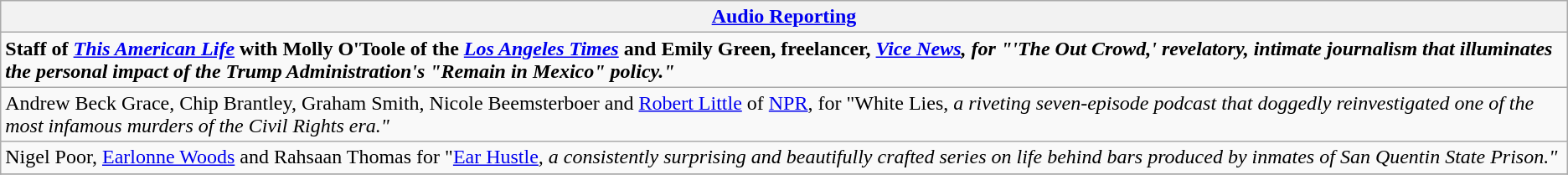<table class="wikitable" style="float:left; float:none;">
<tr>
<th><a href='#'>Audio Reporting</a></th>
</tr>
<tr>
<td><strong>Staff of <em><a href='#'>This American Life</a></em> with Molly O'Toole of the <em><a href='#'>Los Angeles Times</a></em> and Emily Green, freelancer, <em><a href='#'>Vice News</a><strong><em>, for "'The Out Crowd,' revelatory, intimate journalism that illuminates the personal impact of the Trump Administration's "Remain in Mexico" policy."</td>
</tr>
<tr>
<td>Andrew Beck Grace, Chip Brantley, Graham Smith, Nicole Beemsterboer and <a href='#'>Robert Little</a> of <a href='#'>NPR</a>, for "</em>White Lies,<em> a riveting seven-episode podcast that doggedly reinvestigated one of the most infamous murders of the Civil Rights era."</td>
</tr>
<tr>
<td>Nigel Poor, <a href='#'>Earlonne Woods</a> and Rahsaan Thomas for "</em><a href='#'>Ear Hustle</a><em>, a consistently surprising and beautifully crafted series on life behind bars produced by inmates of San Quentin State Prison."</td>
</tr>
<tr>
</tr>
</table>
